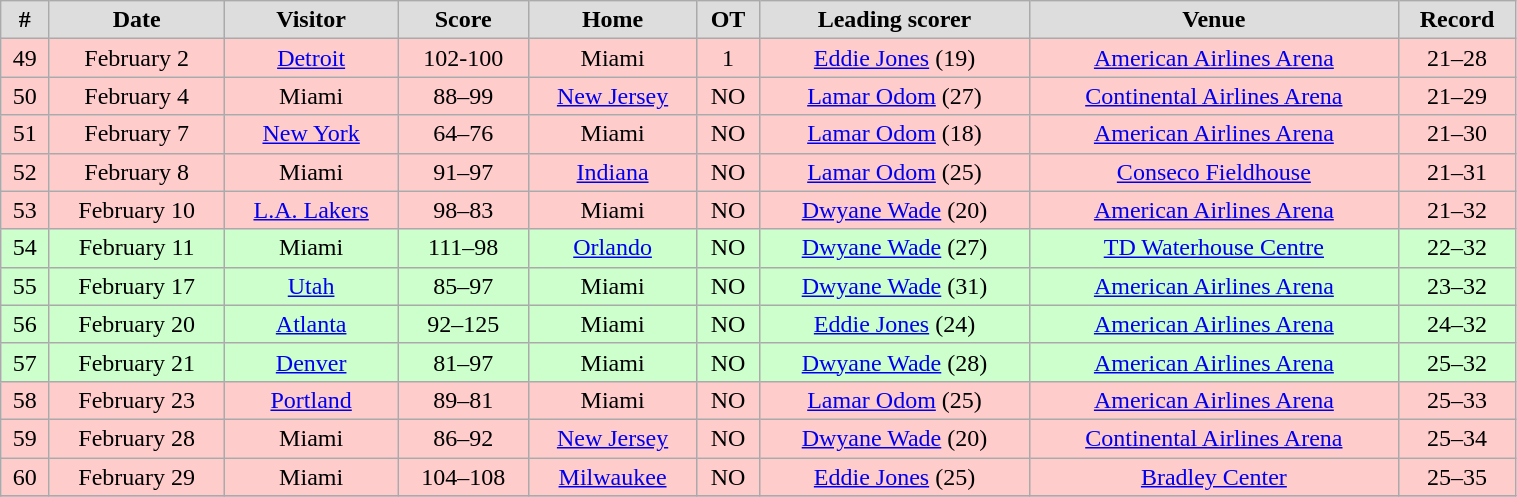<table class="wikitable" width="80%">
<tr align="center"  bgcolor="#dddddd">
<td><strong>#</strong></td>
<td><strong>Date</strong></td>
<td><strong>Visitor</strong></td>
<td><strong>Score</strong></td>
<td><strong>Home</strong></td>
<td><strong>OT</strong></td>
<td><strong>Leading scorer</strong></td>
<td><strong>Venue</strong></td>
<td><strong>Record</strong></td>
</tr>
<tr align="center" bgcolor="#ffcccc">
<td>49</td>
<td>February 2</td>
<td><a href='#'>Detroit</a></td>
<td>102-100</td>
<td>Miami</td>
<td>1</td>
<td><a href='#'>Eddie Jones</a> (19)</td>
<td><a href='#'>American Airlines Arena</a></td>
<td>21–28</td>
</tr>
<tr align="center" bgcolor="#ffcccc">
<td>50</td>
<td>February 4</td>
<td>Miami</td>
<td>88–99</td>
<td><a href='#'>New Jersey</a></td>
<td>NO</td>
<td><a href='#'>Lamar Odom</a> (27)</td>
<td><a href='#'>Continental Airlines Arena</a></td>
<td>21–29</td>
</tr>
<tr align="center" bgcolor="#ffcccc">
<td>51</td>
<td>February 7</td>
<td><a href='#'>New York</a></td>
<td>64–76</td>
<td>Miami</td>
<td>NO</td>
<td><a href='#'>Lamar Odom</a> (18)</td>
<td><a href='#'>American Airlines Arena</a></td>
<td>21–30</td>
</tr>
<tr align="center" bgcolor="#ffcccc">
<td>52</td>
<td>February 8</td>
<td>Miami</td>
<td>91–97</td>
<td><a href='#'>Indiana</a></td>
<td>NO</td>
<td><a href='#'>Lamar Odom</a> (25)</td>
<td><a href='#'>Conseco Fieldhouse</a></td>
<td>21–31</td>
</tr>
<tr align="center" bgcolor="#ffcccc">
<td>53</td>
<td>February 10</td>
<td><a href='#'>L.A. Lakers</a></td>
<td>98–83</td>
<td>Miami</td>
<td>NO</td>
<td><a href='#'>Dwyane Wade</a> (20)</td>
<td><a href='#'>American Airlines Arena</a></td>
<td>21–32</td>
</tr>
<tr align="center" bgcolor="#ccffcc">
<td>54</td>
<td>February 11</td>
<td>Miami</td>
<td>111–98</td>
<td><a href='#'>Orlando</a></td>
<td>NO</td>
<td><a href='#'>Dwyane Wade</a> (27)</td>
<td><a href='#'>TD Waterhouse Centre</a></td>
<td>22–32</td>
</tr>
<tr align="center" bgcolor="#ccffcc">
<td>55</td>
<td>February 17</td>
<td><a href='#'>Utah</a></td>
<td>85–97</td>
<td>Miami</td>
<td>NO</td>
<td><a href='#'>Dwyane Wade</a> (31)</td>
<td><a href='#'>American Airlines Arena</a></td>
<td>23–32</td>
</tr>
<tr align="center" bgcolor="#ccffcc">
<td>56</td>
<td>February 20</td>
<td><a href='#'>Atlanta</a></td>
<td>92–125</td>
<td>Miami</td>
<td>NO</td>
<td><a href='#'>Eddie Jones</a> (24)</td>
<td><a href='#'>American Airlines Arena</a></td>
<td>24–32</td>
</tr>
<tr align="center" bgcolor="#ccffcc">
<td>57</td>
<td>February 21</td>
<td><a href='#'>Denver</a></td>
<td>81–97</td>
<td>Miami</td>
<td>NO</td>
<td><a href='#'>Dwyane Wade</a> (28)</td>
<td><a href='#'>American Airlines Arena</a></td>
<td>25–32</td>
</tr>
<tr align="center" bgcolor="#ffcccc">
<td>58</td>
<td>February 23</td>
<td><a href='#'>Portland</a></td>
<td>89–81</td>
<td>Miami</td>
<td>NO</td>
<td><a href='#'>Lamar Odom</a> (25)</td>
<td><a href='#'>American Airlines Arena</a></td>
<td>25–33</td>
</tr>
<tr align="center" bgcolor="#ffcccc">
<td>59</td>
<td>February 28</td>
<td>Miami</td>
<td>86–92</td>
<td><a href='#'>New Jersey</a></td>
<td>NO</td>
<td><a href='#'>Dwyane Wade</a> (20)</td>
<td><a href='#'>Continental Airlines Arena</a></td>
<td>25–34</td>
</tr>
<tr align="center" bgcolor="#ffcccc">
<td>60</td>
<td>February 29</td>
<td>Miami</td>
<td>104–108</td>
<td><a href='#'>Milwaukee</a></td>
<td>NO</td>
<td><a href='#'>Eddie Jones</a> (25)</td>
<td><a href='#'>Bradley Center</a></td>
<td>25–35</td>
</tr>
<tr align="center">
</tr>
</table>
